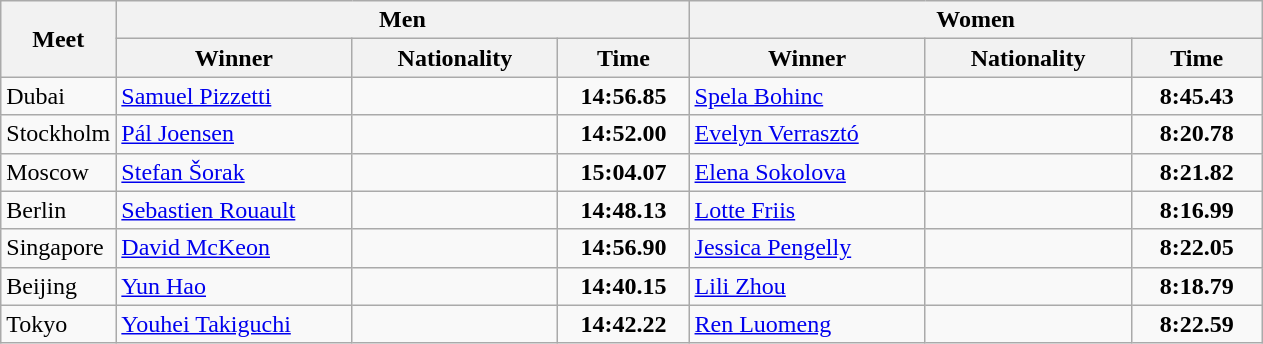<table class="wikitable">
<tr>
<th rowspan="2">Meet</th>
<th colspan="3">Men</th>
<th colspan="3">Women</th>
</tr>
<tr>
<th width=150>Winner</th>
<th width=130>Nationality</th>
<th width=80>Time</th>
<th width=150>Winner</th>
<th width=130>Nationality</th>
<th width=80>Time</th>
</tr>
<tr>
<td>Dubai</td>
<td><a href='#'>Samuel Pizzetti</a></td>
<td></td>
<td align=center><strong>14:56.85</strong></td>
<td><a href='#'>Spela Bohinc</a></td>
<td></td>
<td align=center><strong>8:45.43</strong></td>
</tr>
<tr>
<td>Stockholm</td>
<td><a href='#'>Pál Joensen</a></td>
<td></td>
<td align=center><strong>14:52.00</strong></td>
<td><a href='#'>Evelyn Verrasztó</a></td>
<td></td>
<td align=center><strong>8:20.78</strong></td>
</tr>
<tr>
<td>Moscow</td>
<td><a href='#'>Stefan Šorak</a></td>
<td></td>
<td align=center><strong>15:04.07</strong></td>
<td><a href='#'>Elena Sokolova</a></td>
<td></td>
<td align=center><strong>8:21.82</strong></td>
</tr>
<tr>
<td>Berlin</td>
<td><a href='#'>Sebastien Rouault</a></td>
<td></td>
<td align=center><strong>14:48.13</strong></td>
<td><a href='#'>Lotte Friis</a></td>
<td></td>
<td align=center><strong>8:16.99</strong></td>
</tr>
<tr>
<td>Singapore</td>
<td><a href='#'>David McKeon</a></td>
<td></td>
<td align=center><strong>14:56.90</strong></td>
<td><a href='#'>Jessica Pengelly</a></td>
<td></td>
<td align=center><strong>8:22.05</strong></td>
</tr>
<tr>
<td>Beijing</td>
<td><a href='#'>Yun Hao</a></td>
<td></td>
<td align=center><strong>14:40.15</strong></td>
<td><a href='#'>Lili Zhou</a></td>
<td></td>
<td align=center><strong>8:18.79</strong></td>
</tr>
<tr>
<td>Tokyo</td>
<td><a href='#'>Youhei Takiguchi</a></td>
<td></td>
<td align=center><strong>14:42.22</strong></td>
<td><a href='#'>Ren Luomeng</a></td>
<td></td>
<td align=center><strong>8:22.59</strong></td>
</tr>
</table>
